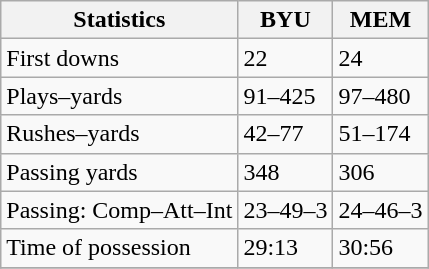<table class="wikitable">
<tr>
<th>Statistics</th>
<th>BYU</th>
<th>MEM</th>
</tr>
<tr>
<td>First downs</td>
<td>22</td>
<td>24</td>
</tr>
<tr>
<td>Plays–yards</td>
<td>91–425</td>
<td>97–480</td>
</tr>
<tr>
<td>Rushes–yards</td>
<td>42–77</td>
<td>51–174</td>
</tr>
<tr>
<td>Passing yards</td>
<td>348</td>
<td>306</td>
</tr>
<tr>
<td>Passing: Comp–Att–Int</td>
<td>23–49–3</td>
<td>24–46–3</td>
</tr>
<tr>
<td>Time of possession</td>
<td>29:13</td>
<td>30:56</td>
</tr>
<tr>
</tr>
</table>
